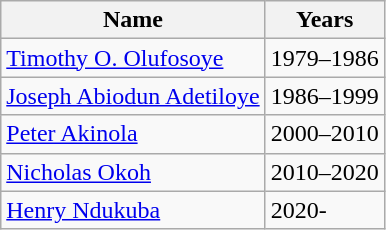<table class="wikitable">
<tr>
<th>Name</th>
<th>Years</th>
</tr>
<tr>
<td><a href='#'>Timothy O. Olufosoye</a></td>
<td>1979–1986</td>
</tr>
<tr>
<td><a href='#'>Joseph Abiodun Adetiloye</a></td>
<td>1986–1999</td>
</tr>
<tr>
<td><a href='#'>Peter Akinola</a></td>
<td>2000–2010</td>
</tr>
<tr>
<td><a href='#'>Nicholas Okoh</a></td>
<td>2010–2020</td>
</tr>
<tr>
<td><a href='#'>Henry Ndukuba</a></td>
<td>2020-</td>
</tr>
</table>
